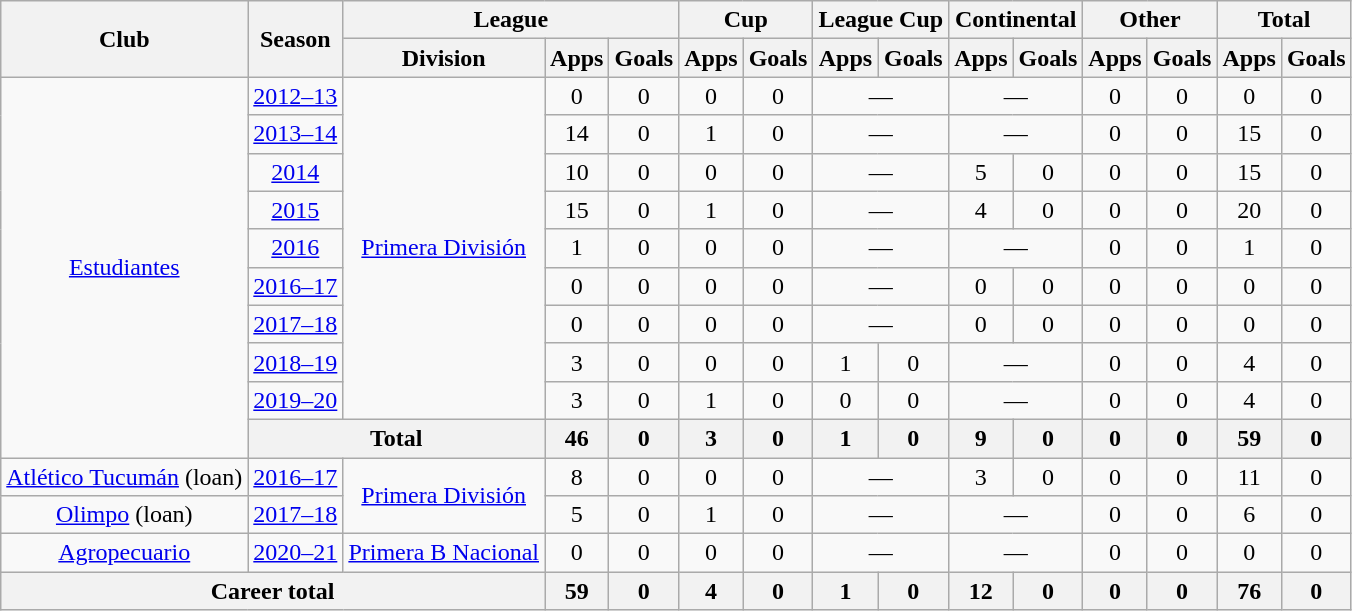<table class="wikitable" style="text-align:center">
<tr>
<th rowspan="2">Club</th>
<th rowspan="2">Season</th>
<th colspan="3">League</th>
<th colspan="2">Cup</th>
<th colspan="2">League Cup</th>
<th colspan="2">Continental</th>
<th colspan="2">Other</th>
<th colspan="2">Total</th>
</tr>
<tr>
<th>Division</th>
<th>Apps</th>
<th>Goals</th>
<th>Apps</th>
<th>Goals</th>
<th>Apps</th>
<th>Goals</th>
<th>Apps</th>
<th>Goals</th>
<th>Apps</th>
<th>Goals</th>
<th>Apps</th>
<th>Goals</th>
</tr>
<tr>
<td rowspan="10"><a href='#'>Estudiantes</a></td>
<td><a href='#'>2012–13</a></td>
<td rowspan="9"><a href='#'>Primera División</a></td>
<td>0</td>
<td>0</td>
<td>0</td>
<td>0</td>
<td colspan="2">—</td>
<td colspan="2">—</td>
<td>0</td>
<td>0</td>
<td>0</td>
<td>0</td>
</tr>
<tr>
<td><a href='#'>2013–14</a></td>
<td>14</td>
<td>0</td>
<td>1</td>
<td>0</td>
<td colspan="2">—</td>
<td colspan="2">—</td>
<td>0</td>
<td>0</td>
<td>15</td>
<td>0</td>
</tr>
<tr>
<td><a href='#'>2014</a></td>
<td>10</td>
<td>0</td>
<td>0</td>
<td>0</td>
<td colspan="2">—</td>
<td>5</td>
<td>0</td>
<td>0</td>
<td>0</td>
<td>15</td>
<td>0</td>
</tr>
<tr>
<td><a href='#'>2015</a></td>
<td>15</td>
<td>0</td>
<td>1</td>
<td>0</td>
<td colspan="2">—</td>
<td>4</td>
<td>0</td>
<td>0</td>
<td>0</td>
<td>20</td>
<td>0</td>
</tr>
<tr>
<td><a href='#'>2016</a></td>
<td>1</td>
<td>0</td>
<td>0</td>
<td>0</td>
<td colspan="2">—</td>
<td colspan="2">—</td>
<td>0</td>
<td>0</td>
<td>1</td>
<td>0</td>
</tr>
<tr>
<td><a href='#'>2016–17</a></td>
<td>0</td>
<td>0</td>
<td>0</td>
<td>0</td>
<td colspan="2">—</td>
<td>0</td>
<td>0</td>
<td>0</td>
<td>0</td>
<td>0</td>
<td>0</td>
</tr>
<tr>
<td><a href='#'>2017–18</a></td>
<td>0</td>
<td>0</td>
<td>0</td>
<td>0</td>
<td colspan="2">—</td>
<td>0</td>
<td>0</td>
<td>0</td>
<td>0</td>
<td>0</td>
<td>0</td>
</tr>
<tr>
<td><a href='#'>2018–19</a></td>
<td>3</td>
<td>0</td>
<td>0</td>
<td>0</td>
<td>1</td>
<td>0</td>
<td colspan="2">—</td>
<td>0</td>
<td>0</td>
<td>4</td>
<td>0</td>
</tr>
<tr>
<td><a href='#'>2019–20</a></td>
<td>3</td>
<td>0</td>
<td>1</td>
<td>0</td>
<td>0</td>
<td>0</td>
<td colspan="2">—</td>
<td>0</td>
<td>0</td>
<td>4</td>
<td>0</td>
</tr>
<tr>
<th colspan="2">Total</th>
<th>46</th>
<th>0</th>
<th>3</th>
<th>0</th>
<th>1</th>
<th>0</th>
<th>9</th>
<th>0</th>
<th>0</th>
<th>0</th>
<th>59</th>
<th>0</th>
</tr>
<tr>
<td rowspan="1"><a href='#'>Atlético Tucumán</a> (loan)</td>
<td><a href='#'>2016–17</a></td>
<td rowspan="2"><a href='#'>Primera División</a></td>
<td>8</td>
<td>0</td>
<td>0</td>
<td>0</td>
<td colspan="2">—</td>
<td>3</td>
<td>0</td>
<td>0</td>
<td>0</td>
<td>11</td>
<td>0</td>
</tr>
<tr>
<td rowspan="1"><a href='#'>Olimpo</a> (loan)</td>
<td><a href='#'>2017–18</a></td>
<td>5</td>
<td>0</td>
<td>1</td>
<td>0</td>
<td colspan="2">—</td>
<td colspan="2">—</td>
<td>0</td>
<td>0</td>
<td>6</td>
<td>0</td>
</tr>
<tr>
<td rowspan="1"><a href='#'>Agropecuario</a></td>
<td><a href='#'>2020–21</a></td>
<td rowspan="1"><a href='#'>Primera B Nacional</a></td>
<td>0</td>
<td>0</td>
<td>0</td>
<td>0</td>
<td colspan="2">—</td>
<td colspan="2">—</td>
<td>0</td>
<td>0</td>
<td>0</td>
<td>0</td>
</tr>
<tr>
<th colspan="3">Career total</th>
<th>59</th>
<th>0</th>
<th>4</th>
<th>0</th>
<th>1</th>
<th>0</th>
<th>12</th>
<th>0</th>
<th>0</th>
<th>0</th>
<th>76</th>
<th>0</th>
</tr>
</table>
